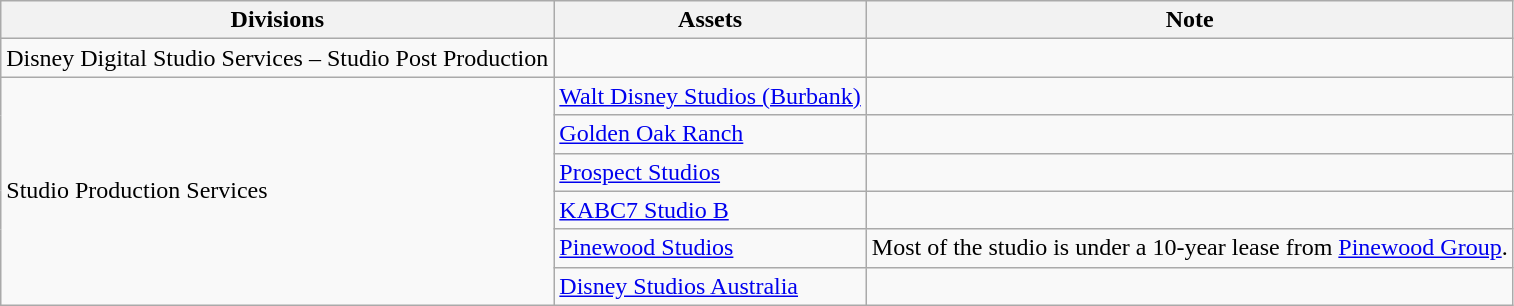<table class="wikitable">
<tr>
<th>Divisions</th>
<th>Assets</th>
<th>Note</th>
</tr>
<tr>
<td>Disney Digital Studio Services – Studio Post Production</td>
<td></td>
<td></td>
</tr>
<tr>
<td rowspan="6">Studio Production Services</td>
<td><a href='#'>Walt Disney Studios (Burbank)</a></td>
<td></td>
</tr>
<tr>
<td><a href='#'>Golden Oak Ranch</a></td>
<td></td>
</tr>
<tr>
<td><a href='#'>Prospect Studios</a></td>
<td></td>
</tr>
<tr>
<td><a href='#'>KABC7 Studio B</a></td>
<td></td>
</tr>
<tr>
<td><a href='#'>Pinewood Studios</a></td>
<td>Most of the studio is under a 10-year lease from <a href='#'>Pinewood Group</a>.</td>
</tr>
<tr>
<td><a href='#'>Disney Studios Australia</a></td>
<td></td>
</tr>
</table>
